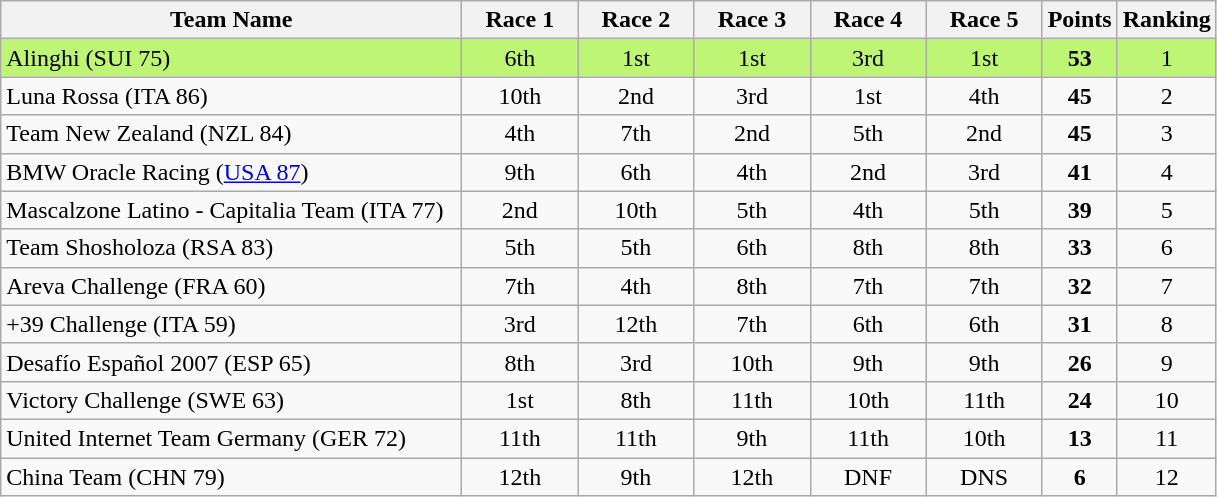<table class="wikitable" style="text-align:center;">
<tr>
<th width=300>Team Name</th>
<th width=70 abbr="R1">Race 1</th>
<th width=70 abbr="R2">Race 2</th>
<th width=70 abbr="R3">Race 3</th>
<th width=70 abbr="R4">Race 4</th>
<th width=70 abbr="R5">Race 5</th>
<th width=20 abbr="Points">Points</th>
<th width=20 abbr="Rank">Ranking</th>
</tr>
<tr style="background: #BEF574;">
<td style="text-align:left;"> Alinghi (SUI 75)</td>
<td>6th</td>
<td>1st</td>
<td>1st</td>
<td>3rd</td>
<td>1st</td>
<td><strong>53</strong></td>
<td>1</td>
</tr>
<tr>
<td style="text-align:left;"> Luna Rossa (ITA 86)</td>
<td>10th</td>
<td>2nd</td>
<td>3rd</td>
<td>1st</td>
<td>4th</td>
<td><strong>45</strong></td>
<td>2</td>
</tr>
<tr>
<td style="text-align:left;"> Team New Zealand (NZL 84)</td>
<td>4th</td>
<td>7th</td>
<td>2nd</td>
<td>5th</td>
<td>2nd</td>
<td><strong>45</strong></td>
<td>3</td>
</tr>
<tr>
<td style="text-align:left;"> BMW Oracle Racing (<a href='#'>USA 87</a>)</td>
<td>9th</td>
<td>6th</td>
<td>4th</td>
<td>2nd</td>
<td>3rd</td>
<td><strong>41</strong></td>
<td>4</td>
</tr>
<tr>
<td style="text-align:left;"> Mascalzone Latino - Capitalia Team (ITA 77)</td>
<td>2nd</td>
<td>10th</td>
<td>5th</td>
<td>4th</td>
<td>5th</td>
<td><strong>39</strong></td>
<td>5</td>
</tr>
<tr>
<td style="text-align:left;"> Team Shosholoza (RSA 83)</td>
<td>5th</td>
<td>5th</td>
<td>6th</td>
<td>8th</td>
<td>8th</td>
<td><strong>33</strong></td>
<td>6</td>
</tr>
<tr>
<td style="text-align:left;"> Areva Challenge (FRA 60)</td>
<td>7th</td>
<td>4th</td>
<td>8th</td>
<td>7th</td>
<td>7th</td>
<td><strong>32</strong></td>
<td>7</td>
</tr>
<tr>
<td style="text-align:left;"> +39 Challenge (ITA 59)</td>
<td>3rd</td>
<td>12th</td>
<td>7th</td>
<td>6th</td>
<td>6th</td>
<td><strong>31</strong></td>
<td>8</td>
</tr>
<tr>
<td style="text-align:left;"> Desafío Español 2007 (ESP 65)</td>
<td>8th</td>
<td>3rd</td>
<td>10th</td>
<td>9th</td>
<td>9th</td>
<td><strong>26</strong></td>
<td>9</td>
</tr>
<tr>
<td style="text-align:left;"> Victory Challenge (SWE 63)</td>
<td>1st</td>
<td>8th</td>
<td>11th</td>
<td>10th</td>
<td>11th</td>
<td><strong>24</strong></td>
<td>10</td>
</tr>
<tr>
<td style="text-align:left;"> United Internet Team Germany (GER 72)</td>
<td>11th</td>
<td>11th</td>
<td>9th</td>
<td>11th</td>
<td>10th</td>
<td><strong>13</strong></td>
<td>11</td>
</tr>
<tr>
<td style="text-align:left;"> China Team (CHN 79)</td>
<td>12th</td>
<td>9th</td>
<td>12th</td>
<td>DNF</td>
<td>DNS</td>
<td><strong>6</strong></td>
<td>12</td>
</tr>
</table>
